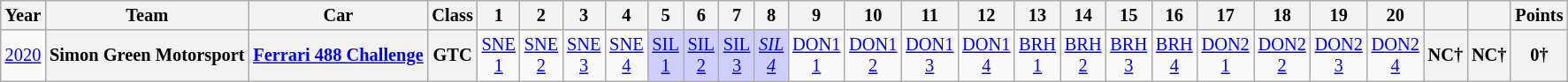<table class="wikitable" style="text-align:center; font-size:85%">
<tr>
<th>Year</th>
<th>Team</th>
<th>Car</th>
<th>Class</th>
<th>1</th>
<th>2</th>
<th>3</th>
<th>4</th>
<th>5</th>
<th>6</th>
<th>7</th>
<th>8</th>
<th>9</th>
<th>10</th>
<th>11</th>
<th>12</th>
<th>13</th>
<th>14</th>
<th>15</th>
<th>16</th>
<th>17</th>
<th>18</th>
<th>19</th>
<th>20</th>
<th></th>
<th></th>
<th>Points</th>
</tr>
<tr>
<td><a href='#'>2020</a></td>
<th>Simon Green Motorsport</th>
<th><a href='#'>Ferrari 488 Challenge</a></th>
<th align=center><strong><span>GTC</span></strong></th>
<td><a href='#'>SNE<br>1</a></td>
<td><a href='#'>SNE<br>2</a></td>
<td><a href='#'>SNE<br>3</a></td>
<td><a href='#'>SNE<br>4</a></td>
<td style="background:#CFCFFF;"><a href='#'>SIL<br>1</a><br></td>
<td style="background:#CFCFFF;"><a href='#'>SIL<br>2</a><br></td>
<td style="background:#CFCFFF;"><a href='#'>SIL<br>3</a><br></td>
<td style="background:#CFCFFF;"><em><a href='#'>SIL<br>4</a></em><br></td>
<td><a href='#'>DON1<br>1</a></td>
<td><a href='#'>DON1<br>2</a></td>
<td><a href='#'>DON1<br>3</a></td>
<td><a href='#'>DON1<br>4</a></td>
<td><a href='#'>BRH<br>1</a></td>
<td><a href='#'>BRH<br>2</a></td>
<td><a href='#'>BRH<br>3</a></td>
<td><a href='#'>BRH<br>4</a></td>
<td><a href='#'>DON2<br>1</a></td>
<td><a href='#'>DON2<br>2</a></td>
<td><a href='#'>DON2<br>3</a></td>
<td><a href='#'>DON2<br>4</a></td>
<th>NC†</th>
<th>NC†</th>
<th>0†</th>
</tr>
</table>
